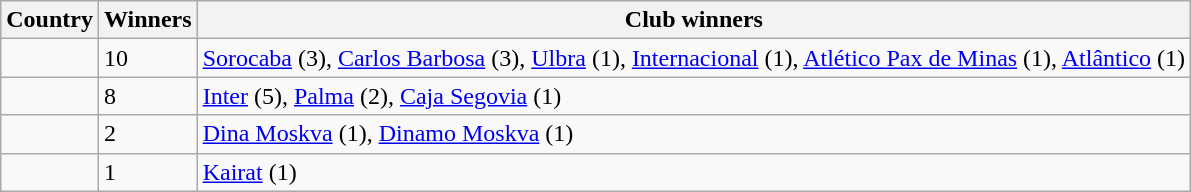<table class="wikitable">
<tr>
<th>Country</th>
<th>Winners</th>
<th>Club winners</th>
</tr>
<tr>
<td></td>
<td>10</td>
<td><a href='#'>Sorocaba</a> (3), <a href='#'>Carlos Barbosa</a> (3), <a href='#'>Ulbra</a> (1), <a href='#'>Internacional</a> (1), <a href='#'>Atlético Pax de Minas</a> (1), <a href='#'>Atlântico</a> (1)</td>
</tr>
<tr>
<td></td>
<td>8</td>
<td><a href='#'>Inter</a> (5), <a href='#'>Palma</a> (2), <a href='#'>Caja Segovia</a> (1)</td>
</tr>
<tr>
<td></td>
<td>2</td>
<td><a href='#'>Dina Moskva</a> (1), <a href='#'>Dinamo Moskva</a> (1)</td>
</tr>
<tr>
<td></td>
<td>1</td>
<td><a href='#'>Kairat</a> (1)</td>
</tr>
</table>
